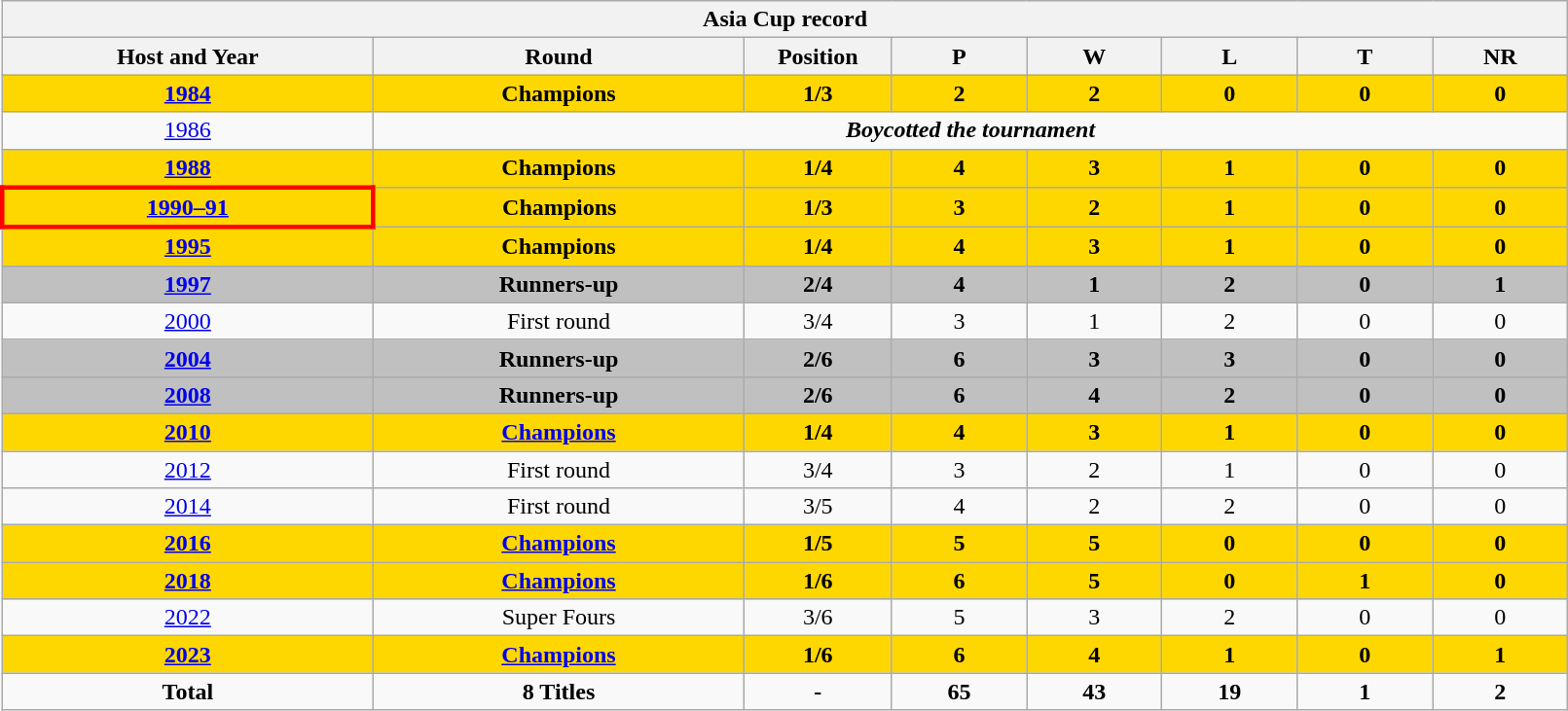<table class="wikitable" style="text-align: center; width:85%">
<tr>
<th colspan=8>Asia Cup record</th>
</tr>
<tr>
<th width=150>Host and Year</th>
<th width="150">Round</th>
<th width=50>Position</th>
<th width=50>P</th>
<th width="50">W</th>
<th width=50>L</th>
<th width=50>T</th>
<th width=50>NR</th>
</tr>
<tr bgcolor=gold>
<td> <strong><a href='#'>1984</a></strong></td>
<td><strong>Champions</strong></td>
<td><strong>1/3</strong></td>
<td><strong>2</strong></td>
<td><strong>2</strong></td>
<td><strong>0</strong></td>
<td><strong>0</strong></td>
<td><strong>0</strong></td>
</tr>
<tr>
<td> <a href='#'>1986</a></td>
<td colspan=7><strong> <em>Boycotted the tournament</em> </strong></td>
</tr>
<tr bgcolor=gold>
<td> <strong><a href='#'>1988</a></strong></td>
<td><strong>Champions</strong></td>
<td><strong>1/4</strong></td>
<td><strong>4</strong></td>
<td><strong>3</strong></td>
<td><strong>1</strong></td>
<td><strong>0</strong></td>
<td><strong>0</strong></td>
</tr>
<tr bgcolor=gold>
<td style="border: 3px solid red"> <strong><a href='#'>1990–91</a></strong></td>
<td><strong>Champions</strong></td>
<td><strong>1/3</strong></td>
<td><strong>3</strong></td>
<td><strong>2</strong></td>
<td><strong>1</strong></td>
<td><strong>0</strong></td>
<td><strong>0</strong></td>
</tr>
<tr bgcolor=gold>
<td> <strong><a href='#'>1995</a></strong></td>
<td><strong>Champions</strong></td>
<td><strong>1/4</strong></td>
<td><strong>4</strong></td>
<td><strong>3</strong></td>
<td><strong>1</strong></td>
<td><strong>0</strong></td>
<td><strong>0</strong></td>
</tr>
<tr bgcolor=silver>
<td> <strong><a href='#'>1997</a></strong></td>
<td><strong> Runners-up</strong></td>
<td><strong>2/4</strong></td>
<td><strong> 4</strong></td>
<td><strong>1</strong></td>
<td><strong>2</strong></td>
<td><strong>0</strong></td>
<td><strong>1</strong></td>
</tr>
<tr>
<td> <a href='#'>2000</a></td>
<td>First round</td>
<td>3/4</td>
<td>3</td>
<td>1</td>
<td>2</td>
<td>0</td>
<td>0</td>
</tr>
<tr bgcolor=silver>
<td> <strong><a href='#'>2004</a></strong></td>
<td><strong> Runners-up</strong></td>
<td><strong>2/6</strong></td>
<td><strong>6</strong></td>
<td><strong>3</strong></td>
<td><strong>3</strong></td>
<td><strong>0</strong></td>
<td><strong>0</strong></td>
</tr>
<tr bgcolor=silver>
<td> <strong><a href='#'>2008</a></strong></td>
<td><strong>Runners-up</strong></td>
<td><strong>2/6</strong></td>
<td><strong> 6</strong></td>
<td><strong>4</strong></td>
<td><strong>2</strong></td>
<td><strong>0</strong></td>
<td><strong>0</strong></td>
</tr>
<tr bgcolor=gold>
<td> <strong><a href='#'>2010</a></strong></td>
<td><strong><a href='#'>Champions</a></strong></td>
<td><strong>1/4</strong></td>
<td><strong>4</strong></td>
<td><strong>3</strong></td>
<td><strong>1</strong></td>
<td><strong>0</strong></td>
<td><strong>0</strong></td>
</tr>
<tr>
<td> <a href='#'>2012</a></td>
<td>First round</td>
<td>3/4</td>
<td>3</td>
<td>2</td>
<td>1</td>
<td>0</td>
<td>0</td>
</tr>
<tr>
<td> <a href='#'>2014</a></td>
<td>First round</td>
<td>3/5</td>
<td>4</td>
<td>2</td>
<td>2</td>
<td>0</td>
<td>0</td>
</tr>
<tr bgcolor=gold>
<td> <strong><a href='#'>2016</a></strong></td>
<td><strong><a href='#'>Champions</a></strong></td>
<td><strong>1/5</strong></td>
<td><strong>5</strong></td>
<td><strong>5</strong></td>
<td><strong>0</strong></td>
<td><strong>0</strong></td>
<td><strong>0</strong></td>
</tr>
<tr bgcolor=gold>
<td> <strong><a href='#'>2018</a></strong></td>
<td><strong><a href='#'>Champions</a></strong></td>
<td><strong>1/6</strong></td>
<td><strong>6</strong></td>
<td><strong>5</strong></td>
<td><strong>0</strong></td>
<td><strong>1</strong></td>
<td><strong>0</strong></td>
</tr>
<tr>
<td> <a href='#'>2022</a></td>
<td>Super Fours</td>
<td>3/6</td>
<td>5</td>
<td>3</td>
<td>2</td>
<td>0</td>
<td>0</td>
</tr>
<tr bgcolor=gold>
<td>  <strong><a href='#'>2023</a></strong></td>
<td><strong><a href='#'>Champions</a></strong></td>
<td><strong>1/6</strong></td>
<td><strong>6</strong></td>
<td><strong>4</strong></td>
<td><strong>1</strong></td>
<td><strong>0</strong></td>
<td><strong>1</strong></td>
</tr>
<tr>
<td><strong>Total</strong></td>
<td><strong>8 Titles</strong></td>
<td><strong>-</strong></td>
<td><strong>65</strong></td>
<td><strong>43</strong></td>
<td><strong>19</strong></td>
<td><strong>1</strong></td>
<td><strong>2</strong></td>
</tr>
</table>
